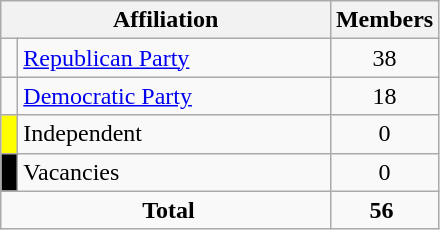<table class="wikitable">
<tr>
<th colspan=2 align=center valign=bottom>Affiliation</th>
<th colspan=2 align=center valign=bottom>Members</th>
</tr>
<tr>
<td></td>
<td width="201"><a href='#'>Republican Party</a></td>
<td colspan=2 align=center>38</td>
</tr>
<tr>
<td></td>
<td><a href='#'>Democratic Party</a></td>
<td colspan=2 align=center>18</td>
</tr>
<tr>
<td bgcolor="yellow"> </td>
<td>Independent</td>
<td colspan=2 align=center>0</td>
</tr>
<tr>
<td bgcolor="black"> </td>
<td>Vacancies</td>
<td colspan=2 align=center>0</td>
</tr>
<tr>
<td colspan=2 align=center> <strong>Total</strong></td>
<td colspan=2 align=center><strong>56</strong> </td>
</tr>
</table>
